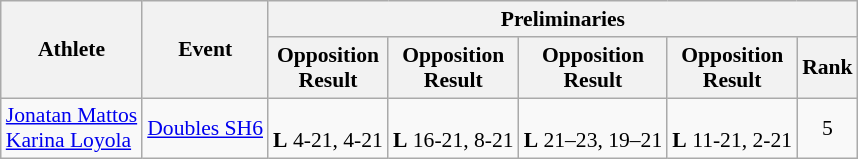<table class=wikitable style="font-size:90%">
<tr>
<th rowspan="2">Athlete</th>
<th rowspan="2">Event</th>
<th colspan="5">Preliminaries</th>
</tr>
<tr>
<th>Opposition<br>Result</th>
<th>Opposition<br>Result</th>
<th>Opposition<br>Result</th>
<th>Opposition<br>Result</th>
<th>Rank</th>
</tr>
<tr align=center>
<td align=left><a href='#'>Jonatan Mattos</a><br><a href='#'>Karina Loyola</a></td>
<td align=left><a href='#'>Doubles SH6</a></td>
<td><br><strong>L</strong> 4-21, 4-21</td>
<td><br><strong>L</strong> 16-21, 8-21</td>
<td><br><strong>L</strong> 21–23, 19–21</td>
<td><br><strong>L</strong> 11-21, 2-21</td>
<td>5</td>
</tr>
</table>
